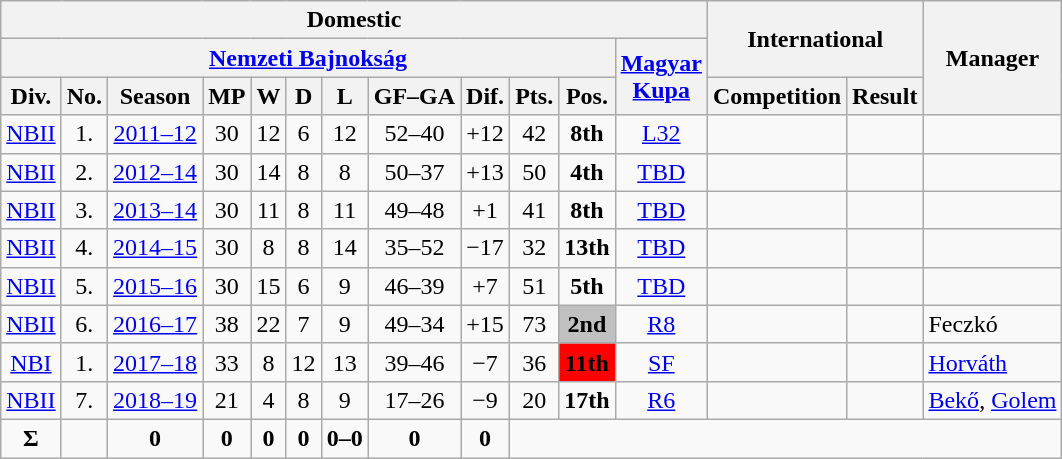<table class="wikitable"  style="text-align:center">
<tr>
<th colspan="12">Domestic</th>
<th colspan="2" rowspan="2">International</th>
<th rowspan="3">Manager</th>
</tr>
<tr>
<th colspan="11"><a href='#'>Nemzeti Bajnokság</a></th>
<th rowspan="2"><a href='#'>Magyar<br>Kupa</a></th>
</tr>
<tr>
<th>Div.</th>
<th>No.</th>
<th>Season</th>
<th>MP</th>
<th>W</th>
<th>D</th>
<th>L</th>
<th>GF–GA</th>
<th>Dif.</th>
<th>Pts.</th>
<th>Pos.</th>
<th>Competition</th>
<th>Result</th>
</tr>
<tr>
<td><a href='#'>NBII</a></td>
<td>1.</td>
<td><a href='#'>2011–12</a></td>
<td>30</td>
<td>12</td>
<td>6</td>
<td>12</td>
<td>52–40</td>
<td>+12</td>
<td>42</td>
<td><strong>8th</strong></td>
<td><a href='#'>L32</a></td>
<td></td>
<td></td>
<td style="text-align:left"></td>
</tr>
<tr>
<td><a href='#'>NBII</a></td>
<td>2.</td>
<td><a href='#'>2012–14</a></td>
<td>30</td>
<td>14</td>
<td>8</td>
<td>8</td>
<td>50–37</td>
<td>+13</td>
<td>50</td>
<td><strong>4th</strong></td>
<td><a href='#'>TBD</a></td>
<td></td>
<td></td>
<td style="text-align:left"></td>
</tr>
<tr>
<td><a href='#'>NBII</a></td>
<td>3.</td>
<td><a href='#'>2013–14</a></td>
<td>30</td>
<td>11</td>
<td>8</td>
<td>11</td>
<td>49–48</td>
<td>+1</td>
<td>41</td>
<td><strong>8th</strong></td>
<td><a href='#'>TBD</a></td>
<td></td>
<td></td>
<td style="text-align:left"></td>
</tr>
<tr>
<td><a href='#'>NBII</a></td>
<td>4.</td>
<td><a href='#'>2014–15</a></td>
<td>30</td>
<td>8</td>
<td>8</td>
<td>14</td>
<td>35–52</td>
<td>−17</td>
<td>32</td>
<td><strong>13th</strong></td>
<td><a href='#'>TBD</a></td>
<td></td>
<td></td>
<td style="text-align:left"></td>
</tr>
<tr>
<td><a href='#'>NBII</a></td>
<td>5.</td>
<td><a href='#'>2015–16</a></td>
<td>30</td>
<td>15</td>
<td>6</td>
<td>9</td>
<td>46–39</td>
<td>+7</td>
<td>51</td>
<td><strong>5th</strong></td>
<td><a href='#'>TBD</a></td>
<td></td>
<td></td>
<td style="text-align:left"></td>
</tr>
<tr>
<td><a href='#'>NBII</a></td>
<td>6.</td>
<td><a href='#'>2016–17</a></td>
<td>38</td>
<td>22</td>
<td>7</td>
<td>9</td>
<td>49–34</td>
<td>+15</td>
<td>73</td>
<td ! style="background:silver;"><strong>2nd</strong></td>
<td><a href='#'>R8</a></td>
<td></td>
<td></td>
<td style="text-align:left"> Feczkó</td>
</tr>
<tr>
<td><a href='#'>NBI</a></td>
<td>1.</td>
<td><a href='#'>2017–18</a></td>
<td>33</td>
<td>8</td>
<td>12</td>
<td>13</td>
<td>39–46</td>
<td>−7</td>
<td>36</td>
<td ! style="background:red;"><strong>11th</strong></td>
<td><a href='#'>SF</a></td>
<td></td>
<td></td>
<td style="text-align:left"> <a href='#'>Horváth</a></td>
</tr>
<tr>
<td><a href='#'>NBII</a></td>
<td>7.</td>
<td><a href='#'>2018–19</a></td>
<td>21</td>
<td>4</td>
<td>8</td>
<td>9</td>
<td>17–26</td>
<td>−9</td>
<td>20</td>
<td><strong>17th</strong></td>
<td><a href='#'>R6</a></td>
<td></td>
<td></td>
<td style="text-align:left"> <a href='#'>Bekő</a>,  <a href='#'>Golem</a></td>
</tr>
<tr>
<td><strong>Σ</strong></td>
<td></td>
<td><strong>0</strong></td>
<td><strong>0</strong></td>
<td><strong>0</strong></td>
<td><strong>0</strong></td>
<td><strong>0–0</strong></td>
<td><strong>0</strong></td>
<td><strong>0</strong></td>
</tr>
</table>
